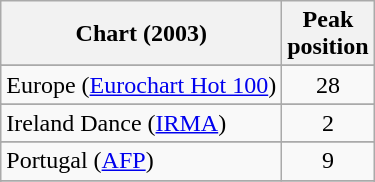<table class="wikitable sortable">
<tr>
<th>Chart (2003)</th>
<th>Peak<br>position</th>
</tr>
<tr>
</tr>
<tr>
</tr>
<tr>
</tr>
<tr>
</tr>
<tr>
<td>Europe (<a href='#'>Eurochart Hot 100</a>)</td>
<td align="center">28</td>
</tr>
<tr>
</tr>
<tr>
</tr>
<tr>
<td>Ireland Dance (<a href='#'>IRMA</a>)</td>
<td align="center">2</td>
</tr>
<tr>
</tr>
<tr>
</tr>
<tr>
<td>Portugal (<a href='#'>AFP</a>)</td>
<td align="center">9</td>
</tr>
<tr>
</tr>
<tr>
</tr>
<tr>
</tr>
<tr>
</tr>
<tr>
</tr>
</table>
